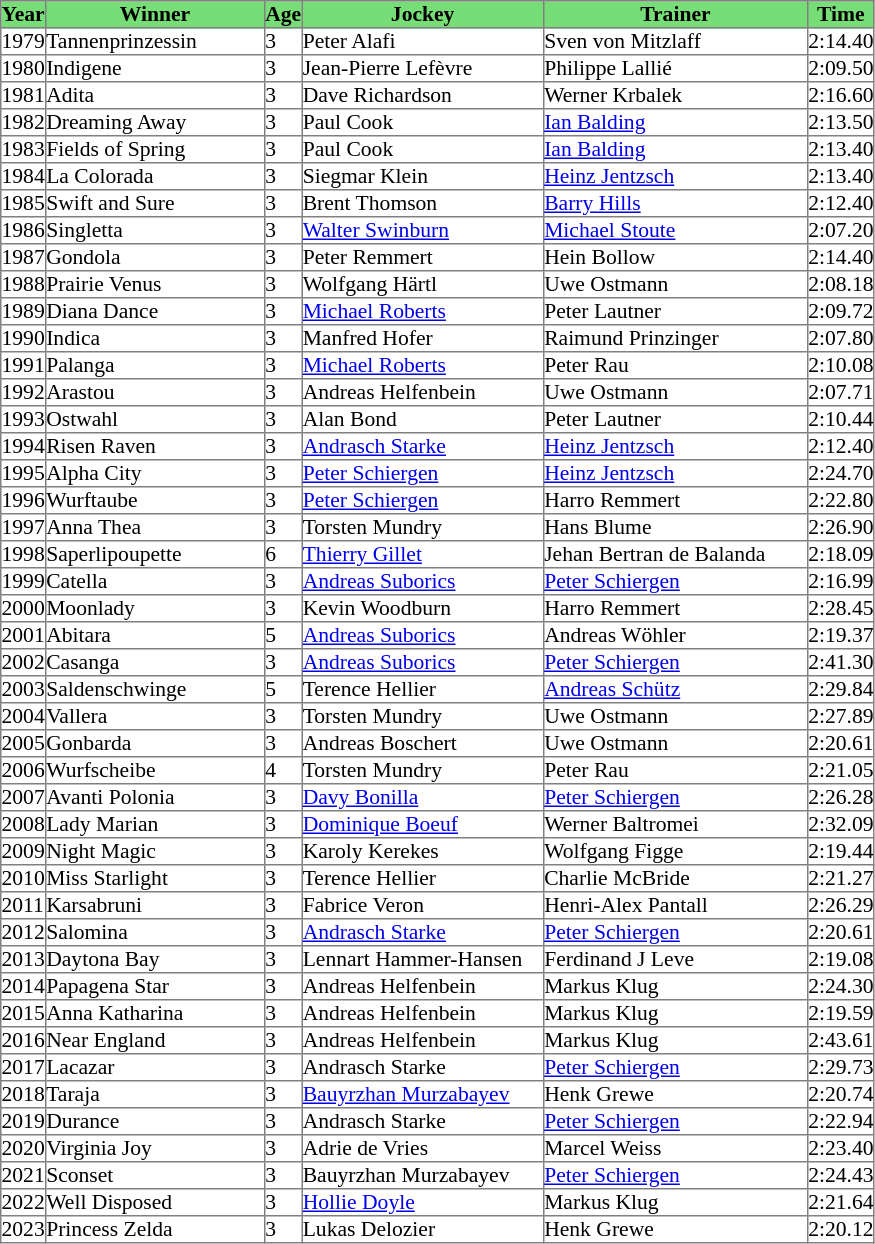<table class = "sortable" | border="1" cellpadding="0" style="border-collapse: collapse; font-size:90%">
<tr bgcolor="#77dd77" align="center">
<th>Year</th>
<th>Winner</th>
<th>Age</th>
<th>Jockey</th>
<th>Trainer</th>
<th>Time</th>
</tr>
<tr>
<td>1979</td>
<td width=145px>Tannenprinzessin</td>
<td>3</td>
<td width=160px>Peter Alafi</td>
<td width=175px>Sven von Mitzlaff</td>
<td>2:14.40</td>
</tr>
<tr>
<td>1980</td>
<td>Indigene</td>
<td>3</td>
<td>Jean-Pierre Lefèvre</td>
<td>Philippe Lallié</td>
<td>2:09.50</td>
</tr>
<tr>
<td>1981</td>
<td>Adita</td>
<td>3</td>
<td>Dave Richardson</td>
<td>Werner Krbalek</td>
<td>2:16.60</td>
</tr>
<tr>
<td>1982</td>
<td>Dreaming Away</td>
<td>3</td>
<td>Paul Cook</td>
<td><a href='#'>Ian Balding</a></td>
<td>2:13.50</td>
</tr>
<tr>
<td>1983</td>
<td>Fields of Spring</td>
<td>3</td>
<td>Paul Cook</td>
<td><a href='#'>Ian Balding</a></td>
<td>2:13.40</td>
</tr>
<tr>
<td>1984</td>
<td>La Colorada</td>
<td>3</td>
<td>Siegmar Klein</td>
<td><a href='#'>Heinz Jentzsch</a></td>
<td>2:13.40</td>
</tr>
<tr>
<td>1985</td>
<td>Swift and Sure</td>
<td>3</td>
<td>Brent Thomson</td>
<td><a href='#'>Barry Hills</a></td>
<td>2:12.40</td>
</tr>
<tr>
<td>1986</td>
<td>Singletta</td>
<td>3</td>
<td><a href='#'>Walter Swinburn</a></td>
<td><a href='#'>Michael Stoute</a></td>
<td>2:07.20</td>
</tr>
<tr>
<td>1987</td>
<td>Gondola</td>
<td>3</td>
<td>Peter Remmert</td>
<td>Hein Bollow</td>
<td>2:14.40</td>
</tr>
<tr>
<td>1988</td>
<td>Prairie Venus</td>
<td>3</td>
<td>Wolfgang Härtl</td>
<td>Uwe Ostmann</td>
<td>2:08.18</td>
</tr>
<tr>
<td>1989</td>
<td>Diana Dance</td>
<td>3</td>
<td><a href='#'>Michael Roberts</a></td>
<td>Peter Lautner</td>
<td>2:09.72</td>
</tr>
<tr>
<td>1990</td>
<td>Indica</td>
<td>3</td>
<td>Manfred Hofer</td>
<td>Raimund Prinzinger</td>
<td>2:07.80</td>
</tr>
<tr>
<td>1991</td>
<td>Palanga</td>
<td>3</td>
<td><a href='#'>Michael Roberts</a></td>
<td>Peter Rau</td>
<td>2:10.08</td>
</tr>
<tr>
<td>1992</td>
<td>Arastou</td>
<td>3</td>
<td>Andreas Helfenbein</td>
<td>Uwe Ostmann</td>
<td>2:07.71</td>
</tr>
<tr>
<td>1993</td>
<td>Ostwahl</td>
<td>3</td>
<td>Alan Bond</td>
<td>Peter Lautner</td>
<td>2:10.44</td>
</tr>
<tr>
<td>1994</td>
<td>Risen Raven</td>
<td>3</td>
<td><a href='#'>Andrasch Starke</a></td>
<td><a href='#'>Heinz Jentzsch</a></td>
<td>2:12.40</td>
</tr>
<tr>
<td>1995</td>
<td>Alpha City</td>
<td>3</td>
<td><a href='#'>Peter Schiergen</a></td>
<td><a href='#'>Heinz Jentzsch</a></td>
<td>2:24.70</td>
</tr>
<tr>
<td>1996</td>
<td>Wurftaube</td>
<td>3</td>
<td><a href='#'>Peter Schiergen</a></td>
<td>Harro Remmert</td>
<td>2:22.80</td>
</tr>
<tr>
<td>1997</td>
<td>Anna Thea</td>
<td>3</td>
<td>Torsten Mundry</td>
<td>Hans Blume</td>
<td>2:26.90</td>
</tr>
<tr>
<td>1998</td>
<td>Saperlipoupette</td>
<td>6</td>
<td><a href='#'>Thierry Gillet</a></td>
<td>Jehan Bertran de Balanda</td>
<td>2:18.09</td>
</tr>
<tr>
<td>1999</td>
<td>Catella</td>
<td>3</td>
<td><a href='#'>Andreas Suborics</a></td>
<td><a href='#'>Peter Schiergen</a></td>
<td>2:16.99</td>
</tr>
<tr>
<td>2000</td>
<td>Moonlady</td>
<td>3</td>
<td>Kevin Woodburn</td>
<td>Harro Remmert</td>
<td>2:28.45</td>
</tr>
<tr>
<td>2001</td>
<td>Abitara</td>
<td>5</td>
<td><a href='#'>Andreas Suborics</a></td>
<td>Andreas Wöhler</td>
<td>2:19.37</td>
</tr>
<tr>
<td>2002</td>
<td>Casanga</td>
<td>3</td>
<td><a href='#'>Andreas Suborics</a></td>
<td><a href='#'>Peter Schiergen</a></td>
<td>2:41.30</td>
</tr>
<tr>
<td>2003</td>
<td>Saldenschwinge</td>
<td>5</td>
<td>Terence Hellier</td>
<td><a href='#'>Andreas Schütz</a></td>
<td>2:29.84</td>
</tr>
<tr>
<td>2004</td>
<td>Vallera</td>
<td>3</td>
<td>Torsten Mundry</td>
<td>Uwe Ostmann</td>
<td>2:27.89</td>
</tr>
<tr>
<td>2005</td>
<td>Gonbarda</td>
<td>3</td>
<td>Andreas Boschert</td>
<td>Uwe Ostmann</td>
<td>2:20.61</td>
</tr>
<tr>
<td>2006</td>
<td>Wurfscheibe</td>
<td>4</td>
<td>Torsten Mundry</td>
<td>Peter Rau</td>
<td>2:21.05</td>
</tr>
<tr>
<td>2007</td>
<td>Avanti Polonia</td>
<td>3</td>
<td><a href='#'>Davy Bonilla</a></td>
<td><a href='#'>Peter Schiergen</a></td>
<td>2:26.28</td>
</tr>
<tr>
<td>2008</td>
<td>Lady Marian</td>
<td>3</td>
<td><a href='#'>Dominique Boeuf</a></td>
<td>Werner Baltromei</td>
<td>2:32.09</td>
</tr>
<tr>
<td>2009</td>
<td>Night Magic</td>
<td>3</td>
<td>Karoly Kerekes</td>
<td>Wolfgang Figge</td>
<td>2:19.44</td>
</tr>
<tr>
<td>2010</td>
<td>Miss Starlight</td>
<td>3</td>
<td>Terence Hellier</td>
<td>Charlie McBride</td>
<td>2:21.27</td>
</tr>
<tr>
<td>2011</td>
<td>Karsabruni</td>
<td>3</td>
<td>Fabrice Veron</td>
<td>Henri-Alex Pantall</td>
<td>2:26.29</td>
</tr>
<tr>
<td>2012</td>
<td>Salomina</td>
<td>3</td>
<td><a href='#'>Andrasch Starke</a></td>
<td><a href='#'>Peter Schiergen</a></td>
<td>2:20.61</td>
</tr>
<tr>
<td>2013</td>
<td>Daytona Bay</td>
<td>3</td>
<td>Lennart Hammer-Hansen</td>
<td>Ferdinand J Leve</td>
<td>2:19.08</td>
</tr>
<tr>
<td>2014</td>
<td>Papagena Star</td>
<td>3</td>
<td>Andreas Helfenbein</td>
<td>Markus Klug</td>
<td>2:24.30</td>
</tr>
<tr>
<td>2015</td>
<td>Anna Katharina</td>
<td>3</td>
<td>Andreas Helfenbein</td>
<td>Markus Klug</td>
<td>2:19.59</td>
</tr>
<tr>
<td>2016</td>
<td>Near England</td>
<td>3</td>
<td>Andreas Helfenbein</td>
<td>Markus Klug</td>
<td>2:43.61</td>
</tr>
<tr>
<td>2017</td>
<td>Lacazar</td>
<td>3</td>
<td>Andrasch Starke</td>
<td><a href='#'>Peter Schiergen</a></td>
<td>2:29.73</td>
</tr>
<tr>
<td>2018</td>
<td>Taraja</td>
<td>3</td>
<td><a href='#'>Bauyrzhan Murzabayev</a></td>
<td>Henk Grewe</td>
<td>2:20.74</td>
</tr>
<tr>
<td>2019</td>
<td>Durance</td>
<td>3</td>
<td>Andrasch Starke</td>
<td><a href='#'>Peter Schiergen</a></td>
<td>2:22.94</td>
</tr>
<tr>
<td>2020</td>
<td>Virginia Joy</td>
<td>3</td>
<td>Adrie de Vries</td>
<td>Marcel Weiss</td>
<td>2:23.40</td>
</tr>
<tr>
<td>2021</td>
<td>Sconset</td>
<td>3</td>
<td>Bauyrzhan Murzabayev</td>
<td><a href='#'>Peter Schiergen</a></td>
<td>2:24.43</td>
</tr>
<tr>
<td>2022</td>
<td>Well Disposed</td>
<td>3</td>
<td><a href='#'>Hollie Doyle</a></td>
<td>Markus Klug</td>
<td>2:21.64</td>
</tr>
<tr>
<td>2023</td>
<td>Princess Zelda</td>
<td>3</td>
<td>Lukas Delozier</td>
<td>Henk Grewe</td>
<td>2:20.12</td>
</tr>
</table>
